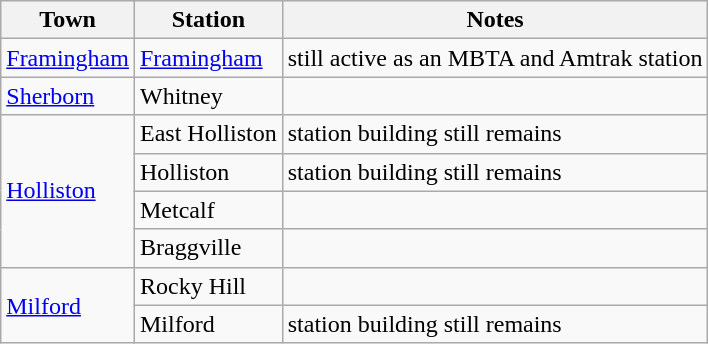<table class="wikitable">
<tr>
<th>Town</th>
<th>Station</th>
<th>Notes</th>
</tr>
<tr>
<td><a href='#'>Framingham</a></td>
<td><a href='#'>Framingham</a></td>
<td>still active as an MBTA and Amtrak station</td>
</tr>
<tr>
<td><a href='#'>Sherborn</a></td>
<td>Whitney</td>
<td></td>
</tr>
<tr>
<td rowspan="4"><a href='#'>Holliston</a></td>
<td>East Holliston</td>
<td>station building still remains</td>
</tr>
<tr>
<td>Holliston</td>
<td>station building still remains</td>
</tr>
<tr>
<td>Metcalf</td>
<td></td>
</tr>
<tr>
<td>Braggville</td>
<td></td>
</tr>
<tr>
<td rowspan="2"><a href='#'>Milford</a></td>
<td>Rocky Hill</td>
<td></td>
</tr>
<tr>
<td>Milford</td>
<td>station building still remains</td>
</tr>
</table>
